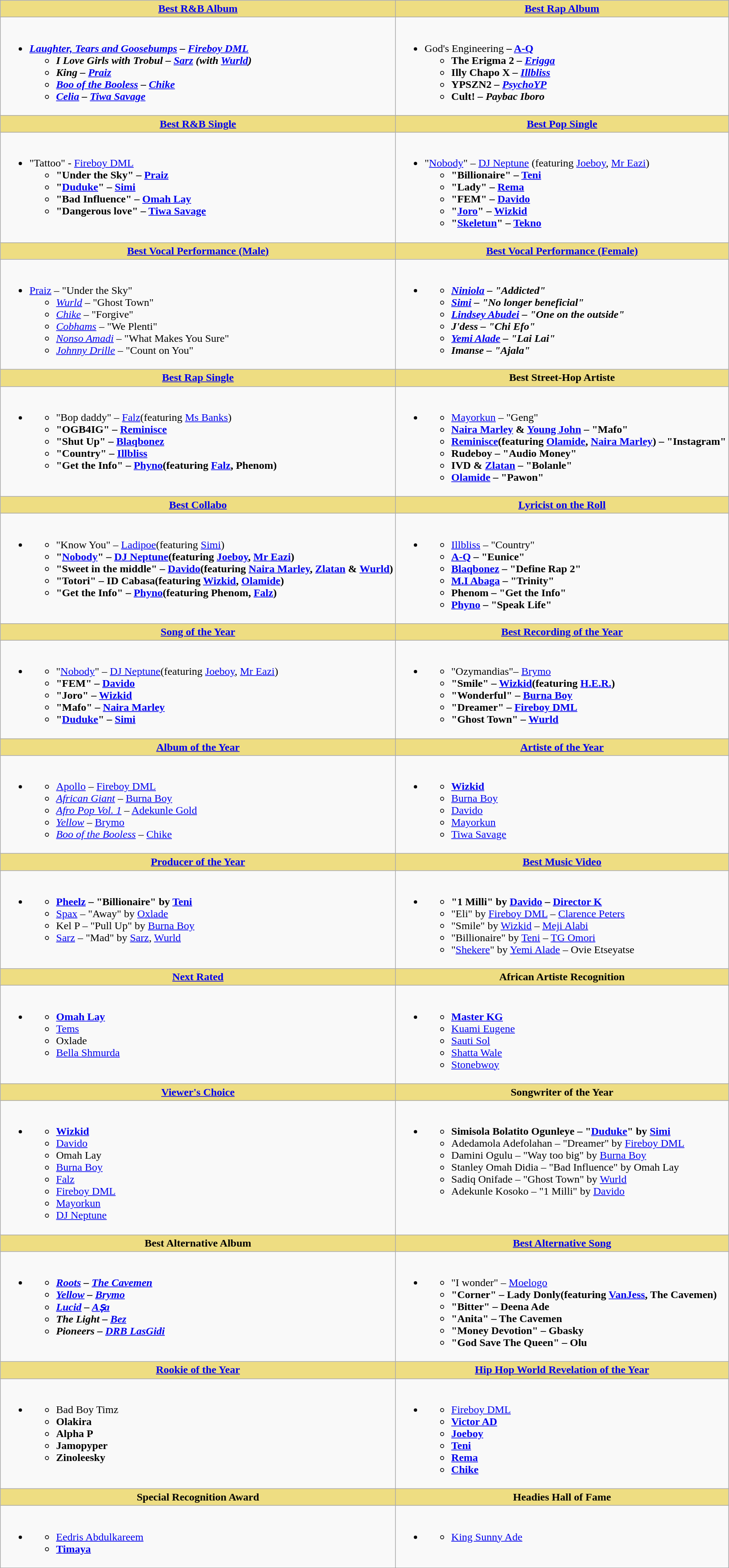<table class=wikitable style="width="150%">
<tr>
<th style="background:#EEDD82; width="50%"><a href='#'>Best R&B Album</a></th>
<th style="background:#EEDD82; width="50%"><a href='#'>Best Rap Album</a></th>
</tr>
<tr>
<td valign="top"><br><ul><li> <strong><em><a href='#'>Laughter, Tears and Goosebumps</a><em> – <a href='#'>Fireboy DML</a><strong><ul><li></em>I Love Girls with Trobul<em> – <a href='#'>Sarz</a> <span>(with <a href='#'>Wurld</a>)</span></li><li></em>King<em> – <a href='#'>Praiz</a></li><li></em><a href='#'>Boo of the Booless</a><em> – <a href='#'>Chike</a></li><li></em><a href='#'>Celia</a><em> – <a href='#'>Tiwa Savage</a></li></ul></li></ul></td>
<td valign="top"><br><ul><li> </strong>God's Engineering<strong> – <a href='#'>A-Q</a><ul><li></em>The Erigma 2<em> – <a href='#'>Erigga</a></li><li></em>Illy Chapo X<em> – <a href='#'>Illbliss</a></li><li></em>YPSZN2<em> – <a href='#'>PsychoYP</a></li><li></em>Cult!<em> – Paybac Iboro</li></ul></li></ul></td>
</tr>
<tr>
<th style="background:#EEDD82; width="50%"><a href='#'>Best R&B Single</a></th>
<th style="background:#EEDD82; width="50%"><a href='#'>Best Pop Single</a></th>
</tr>
<tr>
<td valign="top"><br><ul><li> </strong>"Tattoo" - <a href='#'>Fireboy DML</a><strong><ul><li>"Under the Sky" – <a href='#'>Praiz</a></li><li>"<a href='#'>Duduke</a>" – <a href='#'>Simi</a></li><li>"Bad Influence" – <a href='#'>Omah Lay</a></li><li>"Dangerous love" – <a href='#'>Tiwa Savage</a></li></ul></li></ul></td>
<td valign="top"><br><ul><li> </strong>"<a href='#'>Nobody</a>" – <a href='#'>DJ Neptune</a> <span>(featuring <a href='#'>Joeboy</a>, <a href='#'>Mr Eazi</a>)</span><strong><ul><li>"Billionaire" – <a href='#'>Teni</a></li><li>"Lady" – <a href='#'>Rema</a></li><li>"FEM" – <a href='#'>Davido</a></li><li>"<a href='#'>Joro</a>" – <a href='#'>Wizkid</a></li><li>"<a href='#'>Skeletun</a>" – <a href='#'>Tekno</a></li></ul></li></ul></td>
</tr>
<tr>
<th style="background:#EEDD82; width="50%"><a href='#'>Best Vocal Performance (Male)</a></th>
<th style="background:#EEDD82; width="50%"><a href='#'>Best Vocal Performance (Female)</a></th>
</tr>
<tr>
<td valign="top"><br><ul><li> </em></strong><a href='#'>Praiz</a></em> – "Under the Sky"</strong><ul><li><em><a href='#'>Wurld</a></em> – "Ghost Town"</li><li><em><a href='#'>Chike</a></em> – "Forgive"</li><li><em><a href='#'>Cobhams</a></em> – "We Plenti"</li><li><em><a href='#'>Nonso Amadi</a></em> – "What Makes You Sure"</li><li><em><a href='#'>Johnny Drille</a></em> – "Count on You"</li></ul></li></ul></td>
<td valign="top"><br><ul><li><ul><li><strong><em><a href='#'>Niniola</a><em> – "Addicted"<strong></li><li></em><a href='#'>Simi</a><em> – "No longer beneficial"</li><li></em><a href='#'>Lindsey Abudei</a><em> – "One on the outside"</li><li></em>J'dess<em> – "Chi Efo"</li><li></em><a href='#'>Yemi Alade</a><em> – "Lai Lai"</li><li></em>Imanse<em> – "Ajala"</li></ul></li></ul></td>
</tr>
<tr>
<th style="background:#EEDD82; width="50%"><a href='#'>Best Rap Single</a></th>
<th style="background:#EEDD82; width="50%">Best Street-Hop Artiste</th>
</tr>
<tr>
<td valign="top"><br><ul><li><ul><li></strong>"Bop daddy" – <a href='#'>Falz</a><span>(featuring <a href='#'>Ms Banks</a>)</span><strong></li><li>"OGB4IG" – <a href='#'>Reminisce</a></li><li>"Shut Up" – <a href='#'>Blaqbonez</a></li><li>"Country" – <a href='#'>Illbliss</a></li><li>"Get the Info" – <a href='#'>Phyno</a><span>(featuring <a href='#'>Falz</a>, Phenom)</span></li></ul></li></ul></td>
<td valign="top"><br><ul><li><ul><li></strong><a href='#'>Mayorkun</a> – "Geng"<strong></li><li><a href='#'>Naira Marley</a> & <a href='#'>Young John</a> – "Mafo"</li><li><a href='#'>Reminisce</a><span>(featuring <a href='#'>Olamide</a>, <a href='#'>Naira Marley</a>)</span> – "Instagram"</li><li>Rudeboy – "Audio Money"</li><li>IVD & <a href='#'>Zlatan</a> – "Bolanle"</li><li><a href='#'>Olamide</a> – "Pawon"</li></ul></li></ul></td>
</tr>
<tr>
<th style="background:#EEDD82; width="50%"><a href='#'>Best Collabo</a></th>
<th style="background:#EEDD82; width="50%"><a href='#'>Lyricist on the Roll</a></th>
</tr>
<tr>
<td valign="top"><br><ul><li><ul><li></strong>"Know You" – <a href='#'>Ladipoe</a><span>(featuring <a href='#'>Simi</a>)</span><strong></li><li>"<a href='#'>Nobody</a>" – <a href='#'>DJ Neptune</a><span>(featuring <a href='#'>Joeboy</a>, <a href='#'>Mr Eazi</a>)</span></li><li>"Sweet in the middle" – <a href='#'>Davido</a><span>(featuring <a href='#'>Naira Marley</a>, <a href='#'>Zlatan</a> & <a href='#'>Wurld</a>)</span></li><li>"Totori" – ID Cabasa<span>(featuring <a href='#'>Wizkid</a>, <a href='#'>Olamide</a>)</span></li><li>"Get the Info" – <a href='#'>Phyno</a><span>(featuring Phenom, <a href='#'>Falz</a>)</span></li></ul></li></ul></td>
<td valign="top"><br><ul><li><ul><li></strong><a href='#'>Illbliss</a> – "Country"<strong></li><li><a href='#'>A-Q</a> – "Eunice"</li><li><a href='#'>Blaqbonez</a> – "Define Rap 2"</li><li><a href='#'>M.I Abaga</a> – "Trinity"</li><li>Phenom – "Get the Info"</li><li><a href='#'>Phyno</a> – "Speak Life"</li></ul></li></ul></td>
</tr>
<tr>
<th style="background:#EEDD82; width="50%"><a href='#'>Song of the Year</a></th>
<th style="background:#EEDD82; width="50%"><a href='#'>Best Recording of the Year</a></th>
</tr>
<tr>
<td valign="top"><br><ul><li><ul><li></strong>"<a href='#'>Nobody</a>" – <a href='#'>DJ Neptune</a><span>(featuring <a href='#'>Joeboy</a>, <a href='#'>Mr Eazi</a>)</span><strong></li><li>"FEM" – <a href='#'>Davido</a></li><li>"Joro" – <a href='#'>Wizkid</a></li><li>"Mafo" – <a href='#'>Naira Marley</a></li><li>"<a href='#'>Duduke</a>" – <a href='#'>Simi</a></li></ul></li></ul></td>
<td valign="top"><br><ul><li><ul><li></strong>"Ozymandias"– <a href='#'>Brymo</a><strong></li><li>"Smile" – <a href='#'>Wizkid</a><span>(featuring <a href='#'>H.E.R.</a>)</span></li><li>"Wonderful" – <a href='#'>Burna Boy</a></li><li>"Dreamer" – <a href='#'>Fireboy DML</a></li><li>"Ghost Town" – <a href='#'>Wurld</a></li></ul></li></ul></td>
</tr>
<tr>
<th style="background:#EEDD82; width="50%"><a href='#'>Album of the Year</a></th>
<th style="background:#EEDD82; width="50%"><a href='#'>Artiste of the Year</a></th>
</tr>
<tr>
<td valign="top"><br><ul><li><ul><li></em></strong><a href='#'>Apollo</a></em> – <a href='#'>Fireboy DML</a></strong></li><li><em><a href='#'>African Giant</a></em> – <a href='#'>Burna Boy</a></li><li><em><a href='#'>Afro Pop Vol. 1</a></em> – <a href='#'>Adekunle Gold</a></li><li><em><a href='#'>Yellow</a></em> – <a href='#'>Brymo</a></li><li><em><a href='#'>Boo of the Booless</a></em> – <a href='#'>Chike</a></li></ul></li></ul></td>
<td valign="top"><br><ul><li><ul><li><strong><a href='#'>Wizkid</a></strong></li><li><a href='#'>Burna Boy</a></li><li><a href='#'>Davido</a></li><li><a href='#'>Mayorkun</a></li><li><a href='#'>Tiwa Savage</a></li></ul></li></ul></td>
</tr>
<tr>
<th style="background:#EEDD82; width="50%"><a href='#'>Producer of the Year</a></th>
<th style="background:#EEDD82; width="50%"><a href='#'>Best Music Video</a></th>
</tr>
<tr>
<td valign="top"><br><ul><li><ul><li><strong><a href='#'>Pheelz</a> – "Billionaire" by <a href='#'>Teni</a></strong></li><li><a href='#'>Spax</a> – "Away" by <a href='#'>Oxlade</a></li><li>Kel P – "Pull Up" by <a href='#'>Burna Boy</a></li><li><a href='#'>Sarz</a> – "Mad" by <a href='#'>Sarz</a>, <a href='#'>Wurld</a></li></ul></li></ul></td>
<td valign="top"><br><ul><li><ul><li><strong>"1 Milli" by <a href='#'>Davido</a> – <a href='#'>Director K</a></strong></li><li>"Eli" by <a href='#'>Fireboy DML</a> – <a href='#'>Clarence Peters</a></li><li>"Smile" by <a href='#'>Wizkid</a> – <a href='#'>Meji Alabi</a></li><li>"Billionaire" by <a href='#'>Teni</a> – <a href='#'>TG Omori</a></li><li>"<a href='#'>Shekere</a>" by <a href='#'>Yemi Alade</a> – Ovie Etseyatse</li></ul></li></ul></td>
</tr>
<tr>
<th style="background:#EEDD82; width="50%"><a href='#'>Next Rated</a></th>
<th style="background:#EEDD82; width="50%">African Artiste Recognition</th>
</tr>
<tr>
<td valign="top"><br><ul><li><ul><li><strong><a href='#'>Omah Lay</a></strong></li><li><a href='#'>Tems</a></li><li>Oxlade</li><li><a href='#'>Bella Shmurda</a></li></ul></li></ul></td>
<td valign="top"><br><ul><li><ul><li><strong> <a href='#'>Master KG</a></strong></li><li> <a href='#'>Kuami Eugene</a></li><li> <a href='#'>Sauti Sol</a></li><li> <a href='#'>Shatta Wale</a></li><li> <a href='#'>Stonebwoy</a></li></ul></li></ul></td>
</tr>
<tr>
<th style="background:#EEDD82; width="50%"><a href='#'>Viewer's Choice</a></th>
<th style="background:#EEDD82; width="50%">Songwriter of the Year</th>
</tr>
<tr>
<td valign="top"><br><ul><li><ul><li><strong><a href='#'>Wizkid</a></strong></li><li><a href='#'>Davido</a></li><li>Omah Lay</li><li><a href='#'>Burna Boy</a></li><li><a href='#'>Falz</a></li><li><a href='#'>Fireboy DML</a></li><li><a href='#'>Mayorkun</a></li><li><a href='#'>DJ Neptune</a></li></ul></li></ul></td>
<td valign="top"><br><ul><li><ul><li><strong>Simisola Bolatito Ogunleye – "<a href='#'>Duduke</a>"  by <a href='#'>Simi</a></strong></li><li>Adedamola Adefolahan – "Dreamer" by <a href='#'>Fireboy DML</a></li><li>Damini Ogulu – "Way too big" by <a href='#'>Burna Boy</a></li><li>Stanley Omah Didia – "Bad Influence" by Omah Lay</li><li>Sadiq Onifade – "Ghost Town" by <a href='#'>Wurld</a></li><li>Adekunle Kosoko – "1 Milli" by <a href='#'>Davido</a></li></ul></li></ul></td>
</tr>
<tr>
<th style="background:#EEDD82; width="50%">Best Alternative Album</th>
<th style="background:#EEDD82; width="50%"><a href='#'>Best Alternative Song</a></th>
</tr>
<tr>
<td valign="top"><br><ul><li><ul><li><strong><em><a href='#'>Roots</a><em> – <a href='#'>The Cavemen</a><strong></li><li></em><a href='#'>Yellow</a><em> – <a href='#'>Brymo</a></li><li></em><a href='#'>Lucid</a><em> – <a href='#'>Aṣa</a></li><li></em>The Light<em> – <a href='#'>Bez</a></li><li></em>Pioneers<em> – <a href='#'>DRB LasGidi</a></li></ul></li></ul></td>
<td valign="top"><br><ul><li><ul><li></strong>"I wonder" – <a href='#'>Moelogo</a><strong></li><li>"Corner" – Lady Donly<span>(featuring <a href='#'>VanJess</a>, The Cavemen)</span></li><li>"Bitter" – Deena Ade</li><li>"Anita" – The Cavemen</li><li>"Money Devotion" – Gbasky</li><li>"God Save The Queen" – Olu</li></ul></li></ul></td>
</tr>
<tr>
<th style="background:#EEDD82; width="50%"><a href='#'>Rookie of the Year</a></th>
<th style="background:#EEDD82; width="50%"><a href='#'>Hip Hop World Revelation of the Year</a></th>
</tr>
<tr>
<td valign="top"><br><ul><li><ul><li></strong>Bad Boy Timz<strong></li><li>Olakira</li><li>Alpha P</li><li>Jamopyper</li><li>Zinoleesky</li></ul></li></ul></td>
<td valign="top"><br><ul><li><ul><li></strong><a href='#'>Fireboy DML</a><strong></li><li><a href='#'>Victor AD</a></li><li><a href='#'>Joeboy</a></li><li><a href='#'>Teni</a></li><li><a href='#'>Rema</a></li><li><a href='#'>Chike</a></li></ul></li></ul></td>
</tr>
<tr>
<th style="background:#EEDD82; width="50%">Special Recognition Award</th>
<th style="background:#EEDD82; width="50%">Headies Hall of Fame</th>
</tr>
<tr>
<td valign="top"><br><ul><li><ul><li></strong><a href='#'>Eedris Abdulkareem</a><strong></li><li><a href='#'>Timaya</a></li></ul></li></ul></td>
<td valign="top"><br><ul><li><ul><li></strong><a href='#'>King Sunny Ade</a><strong></li></ul></li></ul></td>
</tr>
</table>
